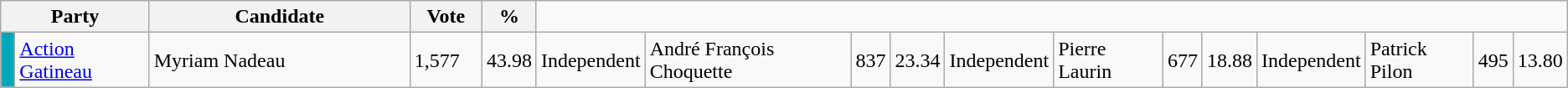<table class="wikitable">
<tr>
<th bgcolor="#DDDDFF" width="100px" colspan="2">Party</th>
<th bgcolor="#DDDDFF" width="200px">Candidate</th>
<th bgcolor="#DDDDFF" width="50px">Vote</th>
<th bgcolor="#DDDDFF" width="30px">%</th>
</tr>
<tr>
<td bgcolor=#00a7ba> </td>
<td><a href='#'>Action Gatineau</a></td>
<td>Myriam Nadeau</td>
<td>1,577</td>
<td>43.98<br></td>
<td>Independent</td>
<td>André François Choquette</td>
<td>837</td>
<td>23.34<br></td>
<td>Independent</td>
<td>Pierre Laurin</td>
<td>677</td>
<td>18.88<br></td>
<td>Independent</td>
<td>Patrick Pilon</td>
<td>495</td>
<td>13.80</td>
</tr>
</table>
